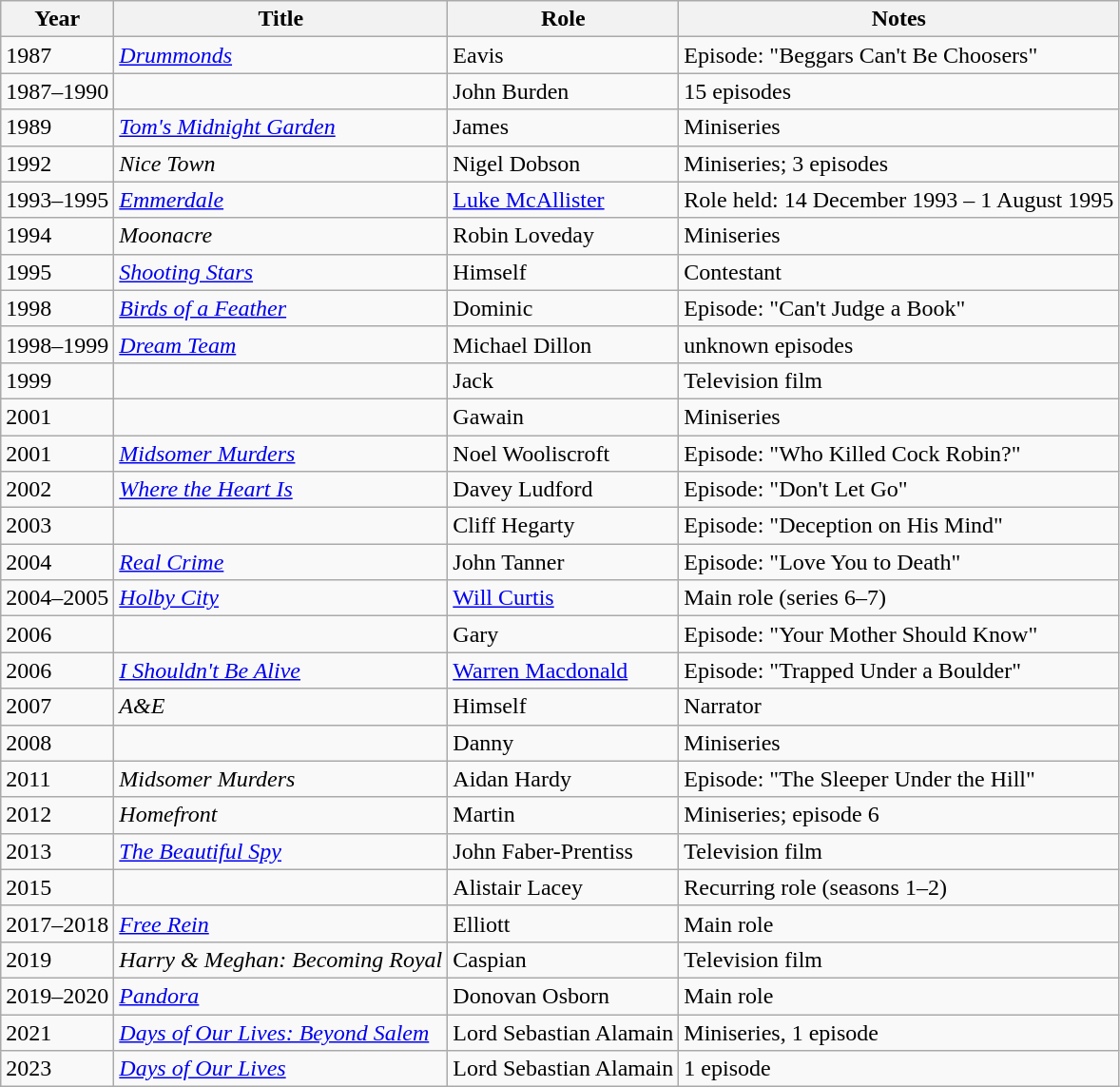<table class="wikitable unsortable">
<tr>
<th>Year</th>
<th>Title</th>
<th>Role</th>
<th>Notes</th>
</tr>
<tr>
<td>1987</td>
<td><em><a href='#'>Drummonds</a></em></td>
<td>Eavis</td>
<td>Episode: "Beggars Can't Be Choosers"</td>
</tr>
<tr>
<td>1987–1990</td>
<td><em></em></td>
<td>John Burden</td>
<td>15 episodes</td>
</tr>
<tr>
<td>1989</td>
<td><em><a href='#'>Tom's Midnight Garden</a></em></td>
<td>James</td>
<td>Miniseries</td>
</tr>
<tr>
<td>1992</td>
<td><em>Nice Town</em></td>
<td>Nigel Dobson</td>
<td>Miniseries; 3 episodes</td>
</tr>
<tr>
<td>1993–1995</td>
<td><em><a href='#'>Emmerdale</a></em></td>
<td><a href='#'>Luke McAllister</a></td>
<td>Role held: 14 December 1993 – 1 August 1995</td>
</tr>
<tr>
<td>1994</td>
<td><em>Moonacre</em></td>
<td>Robin Loveday</td>
<td>Miniseries</td>
</tr>
<tr>
<td>1995</td>
<td><em><a href='#'>Shooting Stars</a></em></td>
<td>Himself</td>
<td>Contestant</td>
</tr>
<tr>
<td>1998</td>
<td><em><a href='#'>Birds of a Feather</a></em></td>
<td>Dominic</td>
<td>Episode: "Can't Judge a Book"</td>
</tr>
<tr>
<td>1998–1999</td>
<td><em><a href='#'>Dream Team</a></em></td>
<td>Michael Dillon</td>
<td>unknown episodes</td>
</tr>
<tr>
<td>1999</td>
<td><em></em></td>
<td>Jack</td>
<td>Television film</td>
</tr>
<tr>
<td>2001</td>
<td><em></em></td>
<td>Gawain</td>
<td>Miniseries</td>
</tr>
<tr>
<td>2001</td>
<td><em><a href='#'>Midsomer Murders</a></em></td>
<td>Noel Wooliscroft</td>
<td>Episode: "Who Killed Cock Robin?"</td>
</tr>
<tr>
<td>2002</td>
<td><em><a href='#'>Where the Heart Is</a></em></td>
<td>Davey Ludford</td>
<td>Episode: "Don't Let Go"</td>
</tr>
<tr>
<td>2003</td>
<td><em></em></td>
<td>Cliff Hegarty</td>
<td>Episode: "Deception on His Mind"</td>
</tr>
<tr>
<td>2004</td>
<td><em><a href='#'>Real Crime</a></em></td>
<td>John Tanner</td>
<td>Episode: "Love You to Death"</td>
</tr>
<tr>
<td>2004–2005</td>
<td><em><a href='#'>Holby City</a></em></td>
<td><a href='#'>Will Curtis</a></td>
<td>Main role (series 6–7)</td>
</tr>
<tr>
<td>2006</td>
<td><em></em></td>
<td>Gary</td>
<td>Episode: "Your Mother Should Know"</td>
</tr>
<tr>
<td>2006</td>
<td><em><a href='#'>I Shouldn't Be Alive</a></em></td>
<td><a href='#'>Warren Macdonald</a></td>
<td>Episode: "Trapped Under a Boulder"</td>
</tr>
<tr>
<td>2007</td>
<td><em>A&E</em></td>
<td>Himself</td>
<td>Narrator</td>
</tr>
<tr>
<td>2008</td>
<td><em></em></td>
<td>Danny</td>
<td>Miniseries</td>
</tr>
<tr>
<td>2011</td>
<td><em>Midsomer Murders</em></td>
<td>Aidan Hardy</td>
<td>Episode: "The Sleeper Under the Hill"</td>
</tr>
<tr>
<td>2012</td>
<td><em>Homefront</em></td>
<td>Martin</td>
<td>Miniseries; episode 6</td>
</tr>
<tr>
<td>2013</td>
<td><em><a href='#'>The Beautiful Spy</a></em></td>
<td>John Faber-Prentiss</td>
<td>Television film</td>
</tr>
<tr>
<td>2015</td>
<td><em></em></td>
<td>Alistair Lacey</td>
<td>Recurring role (seasons 1–2)</td>
</tr>
<tr>
<td>2017–2018</td>
<td><em><a href='#'>Free Rein</a></em></td>
<td>Elliott</td>
<td>Main role</td>
</tr>
<tr>
<td>2019</td>
<td><em>Harry & Meghan: Becoming Royal</em></td>
<td>Caspian</td>
<td>Television film</td>
</tr>
<tr>
<td>2019–2020</td>
<td><em><a href='#'>Pandora</a></em></td>
<td>Donovan Osborn</td>
<td>Main role</td>
</tr>
<tr>
<td>2021</td>
<td><em><a href='#'>Days of Our Lives: Beyond Salem</a></em></td>
<td>Lord Sebastian Alamain</td>
<td>Miniseries, 1 episode</td>
</tr>
<tr>
<td>2023</td>
<td><em><a href='#'>Days of Our Lives</a></em></td>
<td>Lord Sebastian Alamain</td>
<td>1 episode</td>
</tr>
</table>
